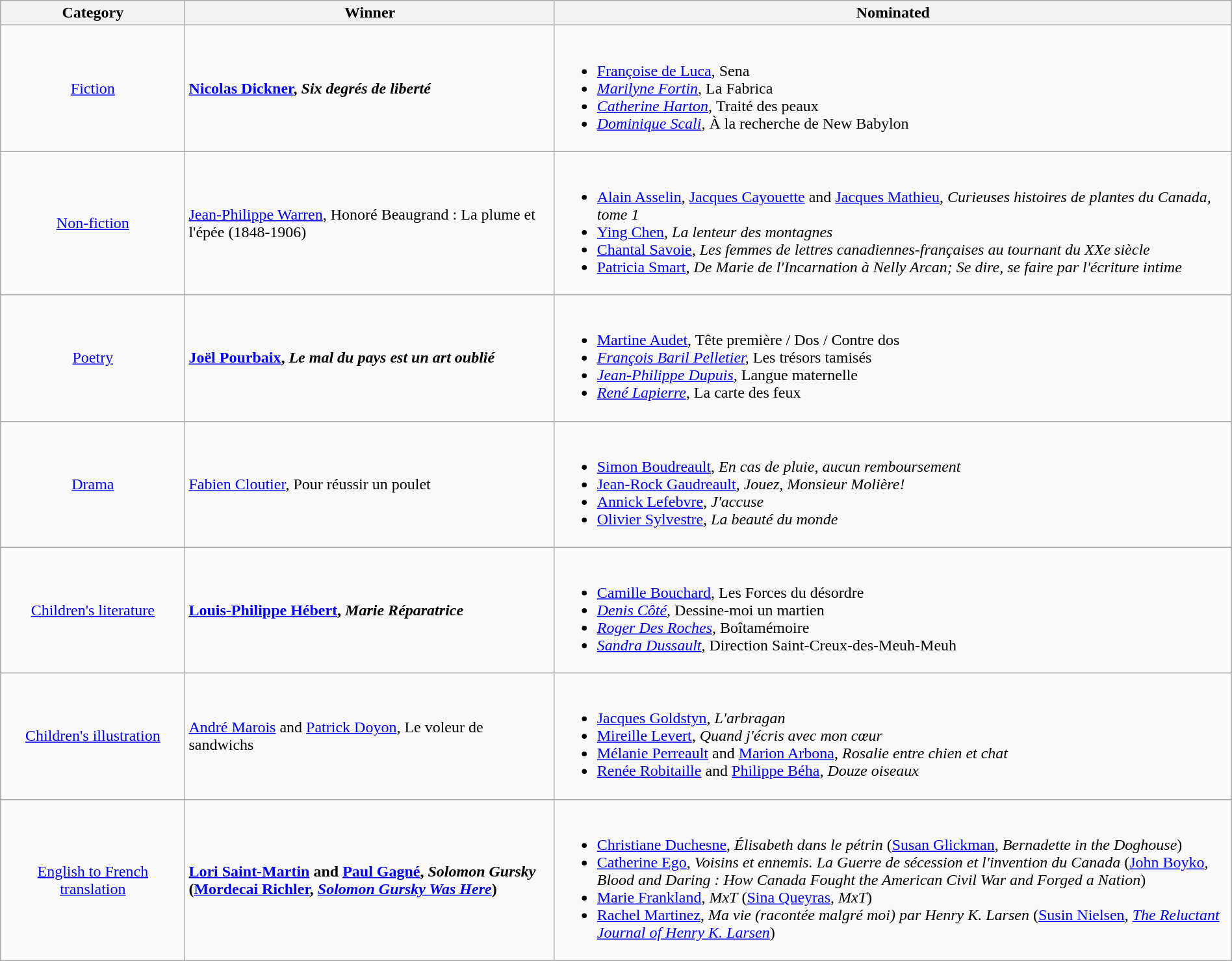<table class="wikitable" width="100%">
<tr>
<th width=15%>Category</th>
<th width=30%>Winner</th>
<th width=55%>Nominated</th>
</tr>
<tr>
<td align="center"><a href='#'>Fiction</a></td>
<td> <strong><a href='#'>Nicolas Dickner</a>, <em>Six degrés de liberté<strong><em></td>
<td><br><ul><li><a href='#'>Françoise de Luca</a>, </em>Sena<em></li><li><a href='#'>Marilyne Fortin</a>, </em>La Fabrica<em></li><li><a href='#'>Catherine Harton</a>, </em>Traité des peaux<em></li><li><a href='#'>Dominique Scali</a>, </em>À la recherche de New Babylon<em></li></ul></td>
</tr>
<tr>
<td align="center"><a href='#'>Non-fiction</a></td>
<td> </strong><a href='#'>Jean-Philippe Warren</a>, </em>Honoré Beaugrand : La plume et l'épée (1848-1906)</em></strong></td>
<td><br><ul><li><a href='#'>Alain Asselin</a>, <a href='#'>Jacques Cayouette</a> and <a href='#'>Jacques Mathieu</a>, <em>Curieuses histoires de plantes du Canada, tome 1</em></li><li><a href='#'>Ying Chen</a>, <em>La lenteur des montagnes</em></li><li><a href='#'>Chantal Savoie</a>, <em>Les femmes de lettres canadiennes-françaises au tournant du XXe siècle</em></li><li><a href='#'>Patricia Smart</a>, <em>De Marie de l'Incarnation à Nelly Arcan; Se dire, se faire par l'écriture intime</em></li></ul></td>
</tr>
<tr>
<td align="center"><a href='#'>Poetry</a></td>
<td> <strong><a href='#'>Joël Pourbaix</a>, <em>Le mal du pays est un art oublié<strong><em></td>
<td><br><ul><li><a href='#'>Martine Audet</a>, </em>Tête première / Dos / Contre dos<em></li><li><a href='#'>François Baril Pelletier</a>, </em>Les trésors tamisés<em></li><li><a href='#'>Jean-Philippe Dupuis</a>, </em>Langue maternelle<em></li><li><a href='#'>René Lapierre</a>, </em>La carte des feux<em></li></ul></td>
</tr>
<tr>
<td align="center"><a href='#'>Drama</a></td>
<td> </strong><a href='#'>Fabien Cloutier</a>, </em>Pour réussir un poulet</em></strong></td>
<td><br><ul><li><a href='#'>Simon Boudreault</a>, <em>En cas de pluie, aucun remboursement</em></li><li><a href='#'>Jean-Rock Gaudreault</a>, <em>Jouez, Monsieur Molière!</em></li><li><a href='#'>Annick Lefebvre</a>, <em>J'accuse</em></li><li><a href='#'>Olivier Sylvestre</a>, <em>La beauté du monde</em></li></ul></td>
</tr>
<tr>
<td align="center"><a href='#'>Children's literature</a></td>
<td> <strong><a href='#'>Louis-Philippe Hébert</a>, <em>Marie Réparatrice<strong><em></td>
<td><br><ul><li><a href='#'>Camille Bouchard</a>, </em>Les Forces du désordre<em></li><li><a href='#'>Denis Côté</a>, </em>Dessine-moi un martien<em></li><li><a href='#'>Roger Des Roches</a>, </em>Boîtamémoire<em></li><li><a href='#'>Sandra Dussault</a>, </em>Direction Saint-Creux-des-Meuh-Meuh<em></li></ul></td>
</tr>
<tr>
<td align="center"><a href='#'>Children's illustration</a></td>
<td> </strong><a href='#'>André Marois</a> and <a href='#'>Patrick Doyon</a>, </em>Le voleur de sandwichs</em></strong></td>
<td><br><ul><li><a href='#'>Jacques Goldstyn</a>, <em>L'arbragan</em></li><li><a href='#'>Mireille Levert</a>, <em>Quand j'écris avec mon cœur</em></li><li><a href='#'>Mélanie Perreault</a> and <a href='#'>Marion Arbona</a>, <em>Rosalie entre chien et chat</em></li><li><a href='#'>Renée Robitaille</a> and <a href='#'>Philippe Béha</a>, <em>Douze oiseaux</em></li></ul></td>
</tr>
<tr>
<td align="center"><a href='#'>English to French translation</a></td>
<td> <strong><a href='#'>Lori Saint-Martin</a> and <a href='#'>Paul Gagné</a>, <em>Solomon Gursky</em> (<a href='#'>Mordecai Richler</a>, <em><a href='#'>Solomon Gursky Was Here</a></em>)</strong></td>
<td><br><ul><li><a href='#'>Christiane Duchesne</a>, <em>Élisabeth dans le pétrin</em> (<a href='#'>Susan Glickman</a>, <em>Bernadette in the Doghouse</em>)</li><li><a href='#'>Catherine Ego</a>, <em>Voisins et ennemis. La Guerre de sécession et l'invention du Canada</em> (<a href='#'>John Boyko</a>, <em>Blood and Daring : How Canada Fought the American Civil War and Forged a Nation</em>)</li><li><a href='#'>Marie Frankland</a>, <em>MxT</em> (<a href='#'>Sina Queyras</a>, <em>MxT</em>)</li><li><a href='#'>Rachel Martinez</a>, <em>Ma vie (racontée malgré moi) par Henry K. Larsen</em> (<a href='#'>Susin Nielsen</a>, <em><a href='#'>The Reluctant Journal of Henry K. Larsen</a></em>)</li></ul></td>
</tr>
</table>
